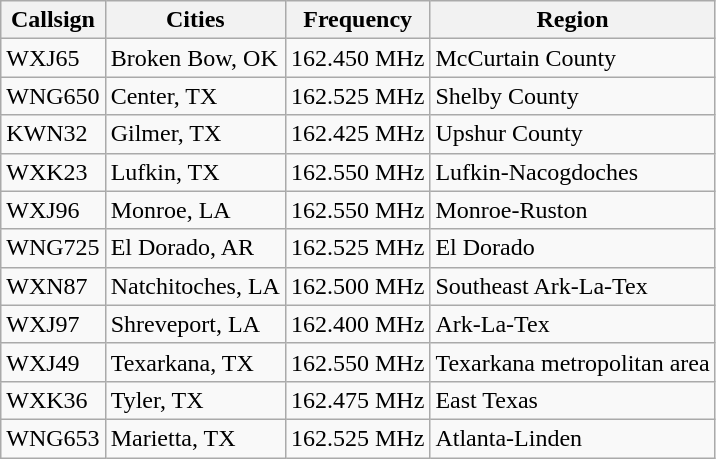<table class="wikitable sortable">
<tr>
<th>Callsign</th>
<th>Cities</th>
<th>Frequency</th>
<th>Region</th>
</tr>
<tr>
<td>WXJ65</td>
<td>Broken Bow, OK</td>
<td>162.450 MHz</td>
<td>McCurtain County</td>
</tr>
<tr>
<td>WNG650</td>
<td>Center, TX</td>
<td>162.525 MHz</td>
<td>Shelby County</td>
</tr>
<tr>
<td>KWN32</td>
<td>Gilmer, TX</td>
<td>162.425 MHz</td>
<td>Upshur County</td>
</tr>
<tr>
<td>WXK23</td>
<td>Lufkin, TX</td>
<td>162.550 MHz</td>
<td>Lufkin-Nacogdoches</td>
</tr>
<tr>
<td>WXJ96</td>
<td>Monroe, LA</td>
<td>162.550 MHz</td>
<td>Monroe-Ruston</td>
</tr>
<tr>
<td>WNG725</td>
<td>El Dorado, AR</td>
<td>162.525 MHz</td>
<td>El Dorado</td>
</tr>
<tr>
<td>WXN87</td>
<td>Natchitoches, LA</td>
<td>162.500 MHz</td>
<td>Southeast Ark-La-Tex</td>
</tr>
<tr>
<td>WXJ97</td>
<td>Shreveport, LA</td>
<td>162.400 MHz</td>
<td>Ark-La-Tex</td>
</tr>
<tr>
<td>WXJ49</td>
<td>Texarkana, TX</td>
<td>162.550 MHz</td>
<td>Texarkana metropolitan area</td>
</tr>
<tr>
<td>WXK36</td>
<td>Tyler, TX</td>
<td>162.475 MHz</td>
<td>East Texas</td>
</tr>
<tr>
<td>WNG653</td>
<td>Marietta, TX</td>
<td>162.525 MHz</td>
<td>Atlanta-Linden</td>
</tr>
</table>
